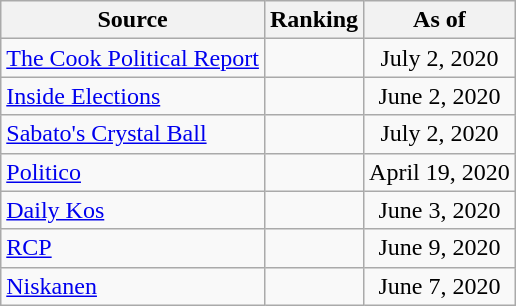<table class="wikitable" style="text-align:center">
<tr>
<th>Source</th>
<th>Ranking</th>
<th>As of</th>
</tr>
<tr>
<td align=left><a href='#'>The Cook Political Report</a></td>
<td></td>
<td>July 2, 2020</td>
</tr>
<tr>
<td align=left><a href='#'>Inside Elections</a></td>
<td></td>
<td>June 2, 2020</td>
</tr>
<tr>
<td align=left><a href='#'>Sabato's Crystal Ball</a></td>
<td></td>
<td>July 2, 2020</td>
</tr>
<tr>
<td align="left"><a href='#'>Politico</a></td>
<td></td>
<td>April 19, 2020</td>
</tr>
<tr>
<td align="left"><a href='#'>Daily Kos</a></td>
<td></td>
<td>June 3, 2020</td>
</tr>
<tr>
<td align="left"><a href='#'>RCP</a></td>
<td></td>
<td>June 9, 2020</td>
</tr>
<tr>
<td align="left"><a href='#'>Niskanen</a></td>
<td></td>
<td>June 7, 2020</td>
</tr>
</table>
